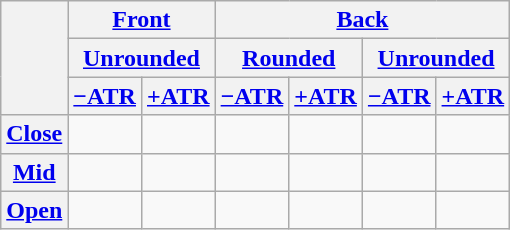<table class="wikitable">
<tr>
<th rowspan=3></th>
<th colspan="2"><a href='#'>Front</a></th>
<th colspan="4"><a href='#'>Back</a></th>
</tr>
<tr>
<th colspan="2"><a href='#'>Unrounded</a></th>
<th colspan="2"><a href='#'>Rounded</a></th>
<th colspan="2"><a href='#'>Unrounded</a></th>
</tr>
<tr>
<th align="center"><a href='#'>−ATR</a></th>
<th align="center"><a href='#'>+ATR</a></th>
<th align="center"><a href='#'>−ATR</a></th>
<th align="center"><a href='#'>+ATR</a></th>
<th align="center"><a href='#'>−ATR</a></th>
<th align="center"><a href='#'>+ATR</a></th>
</tr>
<tr>
<th align="center"><a href='#'>Close</a></th>
<td align="center"></td>
<td align="center"></td>
<td align="center"></td>
<td align="center"></td>
<td align="center"></td>
<td align="center"></td>
</tr>
<tr>
<th align="center"><a href='#'>Mid</a></th>
<td align="center"></td>
<td align="center"></td>
<td align="center"></td>
<td align="center"></td>
<td align="center"></td>
<td align="center"></td>
</tr>
<tr>
<th align="center"><a href='#'>Open</a></th>
<td align="center"></td>
<td></td>
<td></td>
<td></td>
<td align="center"></td>
<td></td>
</tr>
</table>
